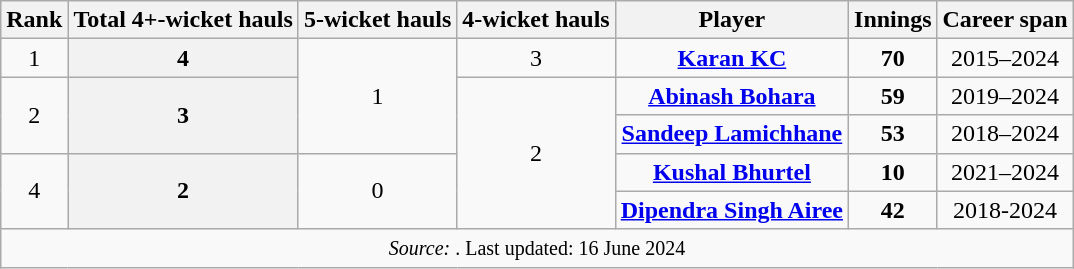<table class="wikitable" style="text-align: center;">
<tr>
<th><strong>Rank</strong></th>
<th><strong>Total 4+-wicket hauls</strong></th>
<th>5-wicket hauls</th>
<th>4-wicket hauls</th>
<th><strong>Player</strong></th>
<th><strong>Innings</strong></th>
<th><strong>Career span</strong></th>
</tr>
<tr>
<td>1</td>
<th>4</th>
<td rowspan=3>1</td>
<td>3</td>
<td><strong><a href='#'>Karan KC</a></strong></td>
<td><strong>70</strong></td>
<td>2015–2024</td>
</tr>
<tr>
<td rowspan=2>2</td>
<th rowspan=2>3</th>
<td rowspan=4>2</td>
<td><strong><a href='#'>Abinash Bohara</a></strong></td>
<td><strong>59</strong></td>
<td>2019–2024</td>
</tr>
<tr>
<td><strong><a href='#'>Sandeep Lamichhane</a></strong></td>
<td><strong>53</strong></td>
<td>2018–2024</td>
</tr>
<tr>
<td rowspan=2>4</td>
<th rowspan=2>2</th>
<td rowspan="2">0</td>
<td><strong><a href='#'>Kushal Bhurtel</a></strong></td>
<td><strong>10</strong></td>
<td>2021–2024</td>
</tr>
<tr>
<td><strong><a href='#'>Dipendra Singh Airee</a></strong></td>
<td><strong>42</strong></td>
<td>2018-2024</td>
</tr>
<tr>
<td colspan="7"><small><em>Source: </em>. Last updated: 16 June 2024</small></td>
</tr>
</table>
